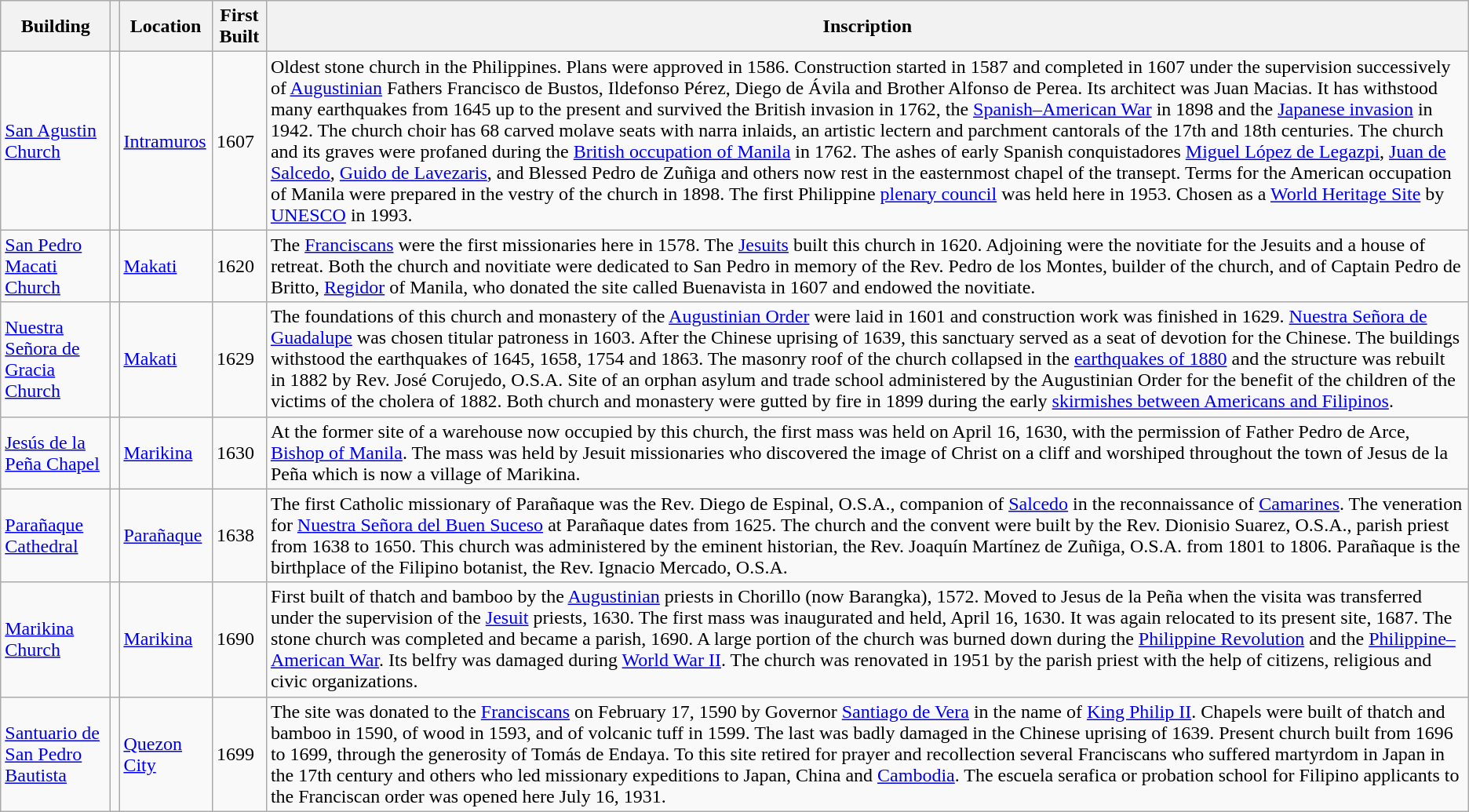<table class="wikitable">
<tr>
<th>Building</th>
<th></th>
<th>Location</th>
<th>First Built</th>
<th>Inscription</th>
</tr>
<tr>
<td><a href='#'>San Agustin Church</a></td>
<td></td>
<td><a href='#'>Intramuros</a></td>
<td>1607</td>
<td>Oldest stone church in the Philippines. Plans were approved in 1586. Construction started in 1587 and completed in 1607 under the supervision successively of <a href='#'>Augustinian</a> Fathers Francisco de Bustos, Ildefonso Pérez, Diego de Ávila and Brother Alfonso de Perea. Its architect was Juan Macias. It has withstood many earthquakes from 1645 up to the present and survived the British invasion in 1762, the <a href='#'>Spanish–American War</a> in 1898 and the <a href='#'>Japanese invasion</a> in 1942. The church choir has 68 carved molave seats with narra inlaids, an artistic lectern and parchment cantorals of the 17th and 18th centuries. The church and its graves were profaned during the <a href='#'>British occupation of Manila</a> in 1762. The ashes of early Spanish conquistadores <a href='#'>Miguel López de Legazpi</a>, <a href='#'>Juan de Salcedo</a>, <a href='#'>Guido de Lavezaris</a>, and Blessed Pedro de Zuñiga and others now rest in the easternmost chapel of the transept. Terms for the American occupation of Manila were prepared in the vestry of the church in 1898. The first Philippine <a href='#'>plenary council</a> was held here in 1953. Chosen as a <a href='#'>World Heritage Site</a> by <a href='#'>UNESCO</a> in 1993.</td>
</tr>
<tr>
<td><a href='#'>San Pedro Macati Church</a></td>
<td></td>
<td><a href='#'>Makati</a></td>
<td>1620</td>
<td>The <a href='#'>Franciscans</a> were the first missionaries here in 1578. The <a href='#'>Jesuits</a> built this church in 1620. Adjoining were the novitiate for the Jesuits and a house of retreat. Both the church and novitiate were dedicated to San Pedro in memory of the Rev. Pedro de los Montes, builder of the church, and of Captain Pedro de Britto, <a href='#'>Regidor</a> of Manila, who donated the site called Buenavista in 1607 and endowed the novitiate.</td>
</tr>
<tr>
<td><a href='#'>Nuestra Señora de Gracia Church</a></td>
<td></td>
<td><a href='#'>Makati</a></td>
<td>1629</td>
<td>The foundations of this church and monastery of the <a href='#'>Augustinian Order</a> were laid in 1601 and construction work was finished in 1629. <a href='#'>Nuestra Señora de Guadalupe</a> was chosen titular patroness in 1603. After the Chinese uprising of 1639, this sanctuary served as a seat of devotion for the Chinese. The buildings withstood the earthquakes of 1645, 1658, 1754 and 1863. The masonry roof of the church collapsed in the <a href='#'>earthquakes of 1880</a> and the structure was rebuilt in 1882 by Rev. José Corujedo, O.S.A. Site of an orphan asylum and trade school administered by the Augustinian Order for the benefit of the children of the victims of the cholera of 1882. Both church and monastery were gutted by fire in 1899 during the early <a href='#'>skirmishes between Americans and Filipinos</a>.</td>
</tr>
<tr>
<td><a href='#'>Jesús de la Peña Chapel</a></td>
<td></td>
<td><a href='#'>Marikina</a></td>
<td>1630</td>
<td>At the former site of a warehouse now occupied by this church, the first mass was held on April 16, 1630, with the permission of Father Pedro de Arce, <a href='#'>Bishop of Manila</a>. The mass was held by Jesuit missionaries who discovered the image of Christ on a cliff and worshiped throughout the town of Jesus de la Peña which is now a village of Marikina.</td>
</tr>
<tr>
<td><a href='#'>Parañaque Cathedral</a></td>
<td></td>
<td><a href='#'>Parañaque</a></td>
<td>1638</td>
<td>The first Catholic missionary of Parañaque was the Rev. Diego de Espinal, O.S.A., companion of <a href='#'>Salcedo</a> in the reconnaissance of <a href='#'>Camarines</a>. The veneration for <a href='#'>Nuestra Señora del Buen Suceso</a> at Parañaque dates from 1625. The church and the convent were built by the Rev. Dionisio Suarez, O.S.A., parish priest from 1638 to 1650. This church was administered by the eminent historian, the Rev. Joaquín Martínez de Zuñiga, O.S.A. from 1801 to 1806. Parañaque is the birthplace of the Filipino botanist, the Rev. Ignacio Mercado, O.S.A.</td>
</tr>
<tr>
<td><a href='#'>Marikina Church</a></td>
<td></td>
<td><a href='#'>Marikina</a></td>
<td>1690</td>
<td>First built of thatch and bamboo by the <a href='#'>Augustinian</a> priests in Chorillo (now Barangka), 1572. Moved to Jesus de la Peña when the visita was transferred under the supervision of the <a href='#'>Jesuit</a> priests, 1630. The first mass was inaugurated and held, April 16, 1630. It was again relocated to its present site, 1687. The stone church was completed and became a parish, 1690. A large portion of the church was burned down during the <a href='#'>Philippine Revolution</a> and the <a href='#'>Philippine–American War</a>. Its belfry was damaged during <a href='#'>World War II</a>. The church was renovated in 1951 by the parish priest with the help of citizens, religious and civic organizations.</td>
</tr>
<tr>
<td><a href='#'>Santuario de San Pedro Bautista</a></td>
<td></td>
<td><a href='#'>Quezon City</a></td>
<td>1699</td>
<td>The site was donated to the <a href='#'>Franciscans</a> on February 17, 1590 by Governor <a href='#'>Santiago de Vera</a> in the name of <a href='#'>King Philip II</a>. Chapels were built of thatch and bamboo in 1590, of wood in 1593, and of volcanic tuff in 1599. The last was badly damaged in the Chinese uprising of 1639. Present church built from 1696 to 1699, through the generosity of Tomás de Endaya. To this site retired for prayer and recollection several Franciscans who suffered martyrdom in Japan in the 17th century and others who led missionary expeditions to Japan, China and <a href='#'>Cambodia</a>. The escuela serafica or probation school for Filipino applicants to the Franciscan order was opened here July 16, 1931.</td>
</tr>
</table>
